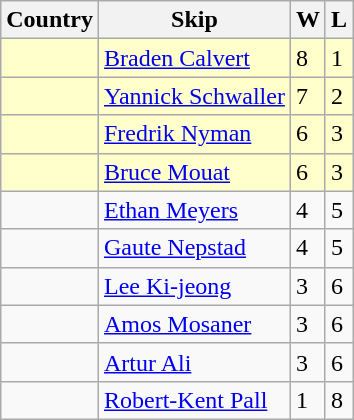<table class=wikitable>
<tr>
<th>Country</th>
<th>Skip</th>
<th>W</th>
<th>L</th>
</tr>
<tr bgcolor=#ffffcc>
<td></td>
<td><a href='#'>Braden Calvert</a></td>
<td>8</td>
<td>1</td>
</tr>
<tr bgcolor=#ffffcc>
<td></td>
<td><a href='#'>Yannick Schwaller</a></td>
<td>7</td>
<td>2</td>
</tr>
<tr bgcolor=#ffffcc>
<td></td>
<td><a href='#'>Fredrik Nyman</a></td>
<td>6</td>
<td>3</td>
</tr>
<tr bgcolor=#ffffcc>
<td></td>
<td><a href='#'>Bruce Mouat</a></td>
<td>6</td>
<td>3</td>
</tr>
<tr>
<td></td>
<td><a href='#'>Ethan Meyers</a></td>
<td>4</td>
<td>5</td>
</tr>
<tr>
<td></td>
<td><a href='#'>Gaute Nepstad</a></td>
<td>4</td>
<td>5</td>
</tr>
<tr>
<td></td>
<td><a href='#'>Lee Ki-jeong</a></td>
<td>3</td>
<td>6</td>
</tr>
<tr>
<td></td>
<td><a href='#'>Amos Mosaner</a></td>
<td>3</td>
<td>6</td>
</tr>
<tr>
<td></td>
<td><a href='#'>Artur Ali</a></td>
<td>3</td>
<td>6</td>
</tr>
<tr>
<td></td>
<td><a href='#'>Robert-Kent Pall</a></td>
<td>1</td>
<td>8</td>
</tr>
</table>
